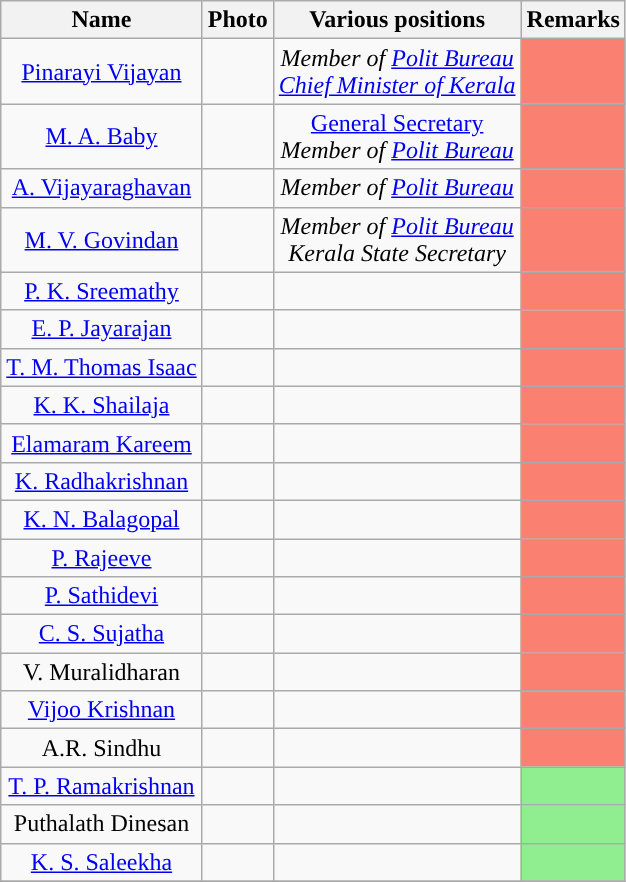<table class="wikitable sortable" style="text-align:center">
<tr>
<th Style="background-color:">Name</th>
<th Style="background-color:">Photo</th>
<th Style="background-color:">Various positions</th>
<th Style="background-color:">Remarks</th>
</tr>
<tr>
<td><a href='#'>Pinarayi Vijayan</a></td>
<td></td>
<td><em>Member of <a href='#'>Polit Bureau</a></em><br><em><a href='#'>Chief Minister of Kerala</a></em></td>
<td bgcolor = Salmon></td>
</tr>
<tr>
<td><a href='#'>M. A. Baby</a></td>
<td></td>
<td><a href='#'>General Secretary</a><br><em>Member of <a href='#'>Polit Bureau</a></em></td>
<td bgcolor = Salmon></td>
</tr>
<tr>
<td><a href='#'>A. Vijayaraghavan</a></td>
<td></td>
<td><em>Member of <a href='#'>Polit Bureau</a></em></td>
<td bgcolor = Salmon></td>
</tr>
<tr>
<td><a href='#'>M. V. Govindan</a></td>
<td></td>
<td><em>Member of <a href='#'>Polit Bureau</a></em> <br><em>Kerala State Secretary</em></td>
<td bgcolor = Salmon></td>
</tr>
<tr>
<td><a href='#'>P. K. Sreemathy</a></td>
<td></td>
<td></td>
<td bgcolor = Salmon></td>
</tr>
<tr>
<td><a href='#'>E. P. Jayarajan</a></td>
<td></td>
<td></td>
<td bgcolor = Salmon></td>
</tr>
<tr>
<td><a href='#'>T. M. Thomas Isaac</a></td>
<td></td>
<td></td>
<td bgcolor = Salmon></td>
</tr>
<tr>
<td><a href='#'>K. K. Shailaja</a></td>
<td></td>
<td></td>
<td bgcolor = Salmon></td>
</tr>
<tr>
<td><a href='#'>Elamaram Kareem</a></td>
<td></td>
<td></td>
<td bgcolor = Salmon></td>
</tr>
<tr>
<td><a href='#'>K. Radhakrishnan</a></td>
<td></td>
<td></td>
<td bgcolor = Salmon></td>
</tr>
<tr>
<td><a href='#'>K. N. Balagopal</a></td>
<td></td>
<td></td>
<td bgcolor = Salmon></td>
</tr>
<tr>
<td><a href='#'>P. Rajeeve</a></td>
<td></td>
<td></td>
<td bgcolor = Salmon></td>
</tr>
<tr>
<td><a href='#'>P. Sathidevi</a></td>
<td></td>
<td></td>
<td bgcolor = Salmon></td>
</tr>
<tr>
<td><a href='#'>C. S. Sujatha</a></td>
<td></td>
<td></td>
<td bgcolor = Salmon></td>
</tr>
<tr>
<td>V. Muralidharan</td>
<td></td>
<td></td>
<td bgcolor = Salmon></td>
</tr>
<tr>
<td><a href='#'>Vijoo Krishnan</a></td>
<td></td>
<td></td>
<td bgcolor = Salmon></td>
</tr>
<tr>
<td>A.R. Sindhu</td>
<td></td>
<td></td>
<td bgcolor = Salmon></td>
</tr>
<tr>
<td><a href='#'>T. P. Ramakrishnan</a></td>
<td></td>
<td></td>
<td bgcolor = LightGreen></td>
</tr>
<tr>
<td>Puthalath Dinesan</td>
<td></td>
<td></td>
<td bgcolor = LightGreen></td>
</tr>
<tr>
<td><a href='#'>K. S. Saleekha</a></td>
<td></td>
<td></td>
<td bgcolor = LightGreen></td>
</tr>
<tr>
</tr>
</table>
